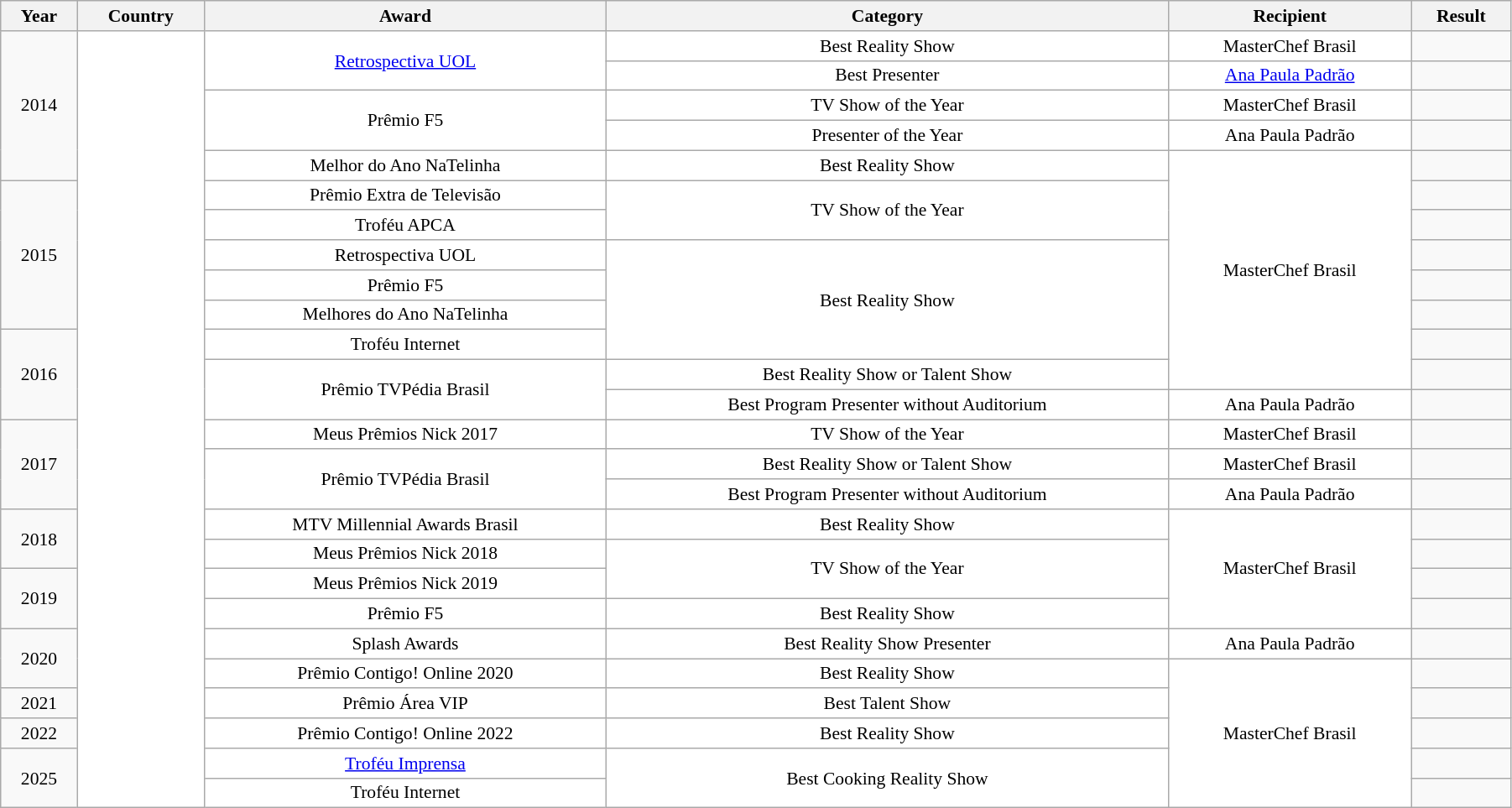<table class="wikitable" style="font-size:90%; text-align: center; width: 95%;">
<tr>
<th>Year</th>
<th>Country</th>
<th>Award</th>
<th>Category</th>
<th>Recipient</th>
<th>Result</th>
</tr>
<tr>
<td rowspan="5">2014</td>
<td rowspan="26" bgcolor="white"></td>
<td rowspan="2" bgcolor="white"><a href='#'>Retrospectiva UOL</a></td>
<td bgcolor="White">Best Reality Show</td>
<td bgcolor="White">MasterChef Brasil</td>
<td></td>
</tr>
<tr>
<td bgcolor="white">Best Presenter</td>
<td bgcolor="White"><a href='#'>Ana Paula Padrão</a></td>
<td></td>
</tr>
<tr>
<td rowspan="2" bgcolor="white">Prêmio F5</td>
<td bgcolor="white">TV Show of the Year</td>
<td bgcolor="White">MasterChef Brasil</td>
<td></td>
</tr>
<tr>
<td bgcolor="white">Presenter of the Year</td>
<td bgcolor="White">Ana Paula Padrão</td>
<td></td>
</tr>
<tr>
<td bgcolor="white">Melhor do Ano NaTelinha</td>
<td bgcolor="white">Best Reality Show</td>
<td rowspan="8" bgcolor="White">MasterChef Brasil</td>
<td></td>
</tr>
<tr>
<td rowspan="5">2015</td>
<td bgcolor="white">Prêmio Extra de Televisão</td>
<td rowspan="2" bgcolor="white">TV Show of the Year</td>
<td></td>
</tr>
<tr>
<td bgcolor="white">Troféu APCA</td>
<td></td>
</tr>
<tr>
<td bgcolor="white">Retrospectiva UOL</td>
<td rowspan="4" bgcolor="white">Best Reality Show</td>
<td></td>
</tr>
<tr>
<td bgcolor="white">Prêmio F5</td>
<td></td>
</tr>
<tr>
<td bgcolor="white">Melhores do Ano NaTelinha</td>
<td></td>
</tr>
<tr>
<td rowspan="3">2016</td>
<td bgcolor="white">Troféu Internet</td>
<td></td>
</tr>
<tr>
<td rowspan="2" bgcolor="white">Prêmio TVPédia Brasil</td>
<td bgcolor="white">Best Reality Show or Talent Show</td>
<td></td>
</tr>
<tr>
<td bgcolor="white">Best Program Presenter without Auditorium</td>
<td bgcolor="White">Ana Paula Padrão</td>
<td></td>
</tr>
<tr>
<td rowspan="3">2017</td>
<td bgcolor="white">Meus Prêmios Nick 2017</td>
<td bgcolor="white">TV Show of the Year</td>
<td bgcolor="White">MasterChef Brasil</td>
<td></td>
</tr>
<tr>
<td rowspan="2" bgcolor="white">Prêmio TVPédia Brasil</td>
<td bgcolor="white">Best Reality Show or Talent Show</td>
<td bgcolor="White">MasterChef Brasil</td>
<td></td>
</tr>
<tr>
<td bgcolor="white">Best Program Presenter without Auditorium</td>
<td bgcolor="White">Ana Paula Padrão</td>
<td></td>
</tr>
<tr>
<td rowspan="2">2018</td>
<td bgcolor="white">MTV Millennial Awards Brasil</td>
<td bgcolor="white">Best Reality Show</td>
<td rowspan="4" bgcolor="White">MasterChef Brasil</td>
<td></td>
</tr>
<tr>
<td bgcolor="white">Meus Prêmios Nick 2018</td>
<td rowspan="2" bgcolor="white">TV Show of the Year</td>
<td></td>
</tr>
<tr>
<td rowspan="2">2019</td>
<td bgcolor="white">Meus Prêmios Nick 2019</td>
<td></td>
</tr>
<tr>
<td bgcolor="white">Prêmio F5</td>
<td bgcolor="white">Best Reality Show</td>
<td></td>
</tr>
<tr>
<td rowspan="2">2020</td>
<td bgcolor="white">Splash Awards</td>
<td bgcolor="white">Best Reality Show Presenter</td>
<td bgcolor="White">Ana Paula Padrão</td>
<td></td>
</tr>
<tr>
<td bgcolor="white">Prêmio Contigo! Online 2020</td>
<td bgcolor="white">Best Reality Show</td>
<td rowspan="5" bgcolor="White">MasterChef Brasil</td>
<td></td>
</tr>
<tr>
<td rowspan="1">2021</td>
<td bgcolor="white">Prêmio Área VIP</td>
<td bgcolor="white">Best Talent Show</td>
<td></td>
</tr>
<tr>
<td rowspan="1">2022</td>
<td bgcolor="white">Prêmio Contigo! Online 2022</td>
<td bgcolor="white">Best Reality Show</td>
<td></td>
</tr>
<tr>
<td rowspan="2">2025</td>
<td bgcolor="white"><a href='#'>Troféu Imprensa</a></td>
<td rowspan="2" bgcolor="white">Best Cooking Reality Show</td>
<td></td>
</tr>
<tr>
<td bgcolor="white">Troféu Internet</td>
<td></td>
</tr>
</table>
